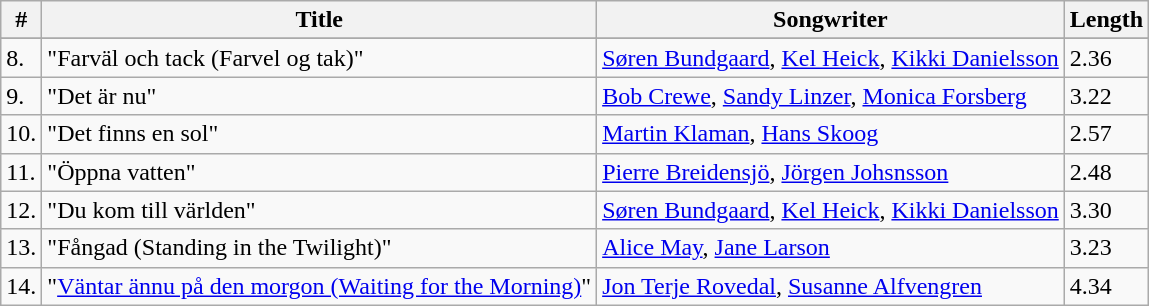<table class="wikitable">
<tr>
<th>#</th>
<th>Title</th>
<th>Songwriter</th>
<th>Length</th>
</tr>
<tr bgcolor="#ebf5ff">
</tr>
<tr>
<td>8.</td>
<td>"Farväl och tack (Farvel og tak)"</td>
<td><a href='#'>Søren Bundgaard</a>, <a href='#'>Kel Heick</a>, <a href='#'>Kikki Danielsson</a></td>
<td>2.36</td>
</tr>
<tr>
<td>9.</td>
<td>"Det är nu"</td>
<td><a href='#'>Bob Crewe</a>, <a href='#'>Sandy Linzer</a>, <a href='#'>Monica Forsberg</a></td>
<td>3.22</td>
</tr>
<tr>
<td>10.</td>
<td>"Det finns en sol"</td>
<td><a href='#'>Martin Klaman</a>, <a href='#'>Hans Skoog</a></td>
<td>2.57</td>
</tr>
<tr>
<td>11.</td>
<td>"Öppna vatten"</td>
<td><a href='#'>Pierre Breidensjö</a>, <a href='#'>Jörgen Johsnsson</a></td>
<td>2.48</td>
</tr>
<tr>
<td>12.</td>
<td>"Du kom till världen"</td>
<td><a href='#'>Søren Bundgaard</a>, <a href='#'>Kel Heick</a>, <a href='#'>Kikki Danielsson</a></td>
<td>3.30</td>
</tr>
<tr>
<td>13.</td>
<td>"Fångad (Standing in the Twilight)"</td>
<td><a href='#'>Alice May</a>, <a href='#'>Jane Larson</a></td>
<td>3.23</td>
</tr>
<tr>
<td>14.</td>
<td>"<a href='#'>Väntar ännu på den morgon (Waiting for the Morning)</a>"</td>
<td><a href='#'>Jon Terje Rovedal</a>, <a href='#'>Susanne Alfvengren</a></td>
<td>4.34</td>
</tr>
</table>
